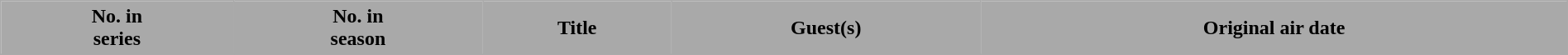<table class="wikitable plainrowheaders" style="width:100%;">
<tr>
<th style="background:#A9A9A9; color:#000;">No. in<br>series</th>
<th style="background:#A9A9A9; color:#000;">No. in<br>season</th>
<th style="background:#A9A9A9; color:#000;">Title</th>
<th style="background:#A9A9A9; color:#000;">Guest(s)</th>
<th style="background:#A9A9A9; color:#000;">Original air date<br>
















</th>
</tr>
</table>
